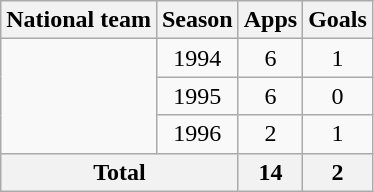<table class="wikitable" style="text-align:center">
<tr>
<th>National team</th>
<th>Season</th>
<th>Apps</th>
<th>Goals</th>
</tr>
<tr>
<td rowspan=3 valign="center"></td>
<td>1994</td>
<td>6</td>
<td>1</td>
</tr>
<tr>
<td>1995</td>
<td>6</td>
<td>0</td>
</tr>
<tr>
<td>1996</td>
<td>2</td>
<td>1</td>
</tr>
<tr>
<th colspan=2>Total</th>
<th>14</th>
<th>2</th>
</tr>
</table>
